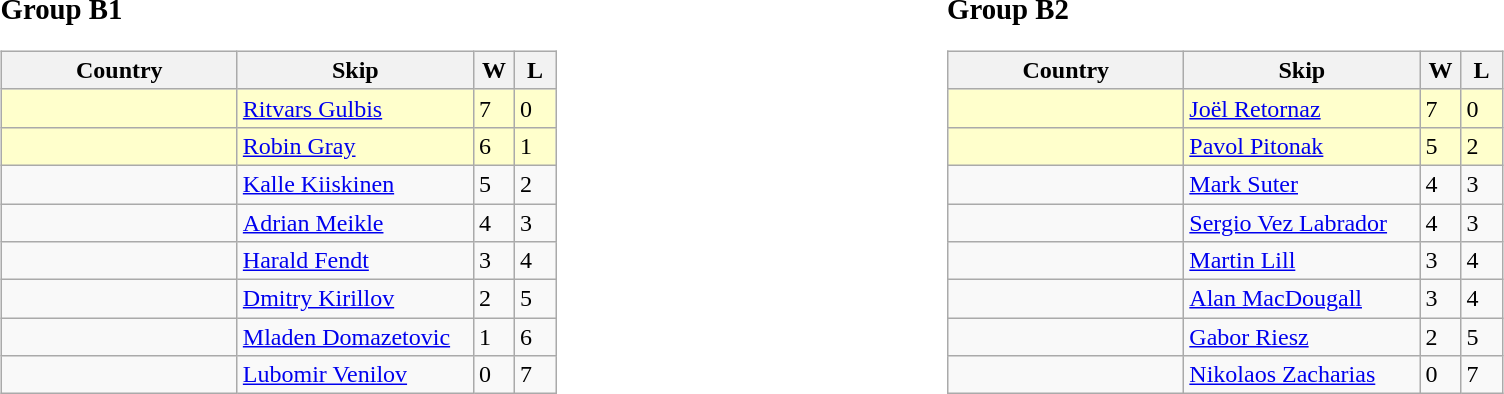<table table>
<tr>
<td width=20% valign="top"><br><big><strong>Group B1</strong></big><table class="wikitable">
<tr>
<th bgcolor="#efefef" width="150">Country</th>
<th bgcolor="#efefef" width="150">Skip</th>
<th bgcolor="#efefef" width="20">W</th>
<th bgcolor="#efefef" width="20">L</th>
</tr>
<tr bgcolor="#ffffcc">
<td></td>
<td><a href='#'>Ritvars Gulbis</a></td>
<td>7</td>
<td>0</td>
</tr>
<tr bgcolor="#ffffcc">
<td></td>
<td><a href='#'>Robin Gray</a></td>
<td>6</td>
<td>1</td>
</tr>
<tr>
<td></td>
<td><a href='#'>Kalle Kiiskinen</a></td>
<td>5</td>
<td>2</td>
</tr>
<tr>
<td></td>
<td><a href='#'>Adrian Meikle</a></td>
<td>4</td>
<td>3</td>
</tr>
<tr>
<td></td>
<td><a href='#'>Harald Fendt</a></td>
<td>3</td>
<td>4</td>
</tr>
<tr>
<td></td>
<td><a href='#'>Dmitry Kirillov</a></td>
<td>2</td>
<td>5</td>
</tr>
<tr>
<td></td>
<td><a href='#'>Mladen Domazetovic</a></td>
<td>1</td>
<td>6</td>
</tr>
<tr>
<td></td>
<td><a href='#'>Lubomir Venilov</a></td>
<td>0</td>
<td>7</td>
</tr>
</table>
</td>
<td width=20% valign="top"><br><big><strong>Group B2</strong></big><table class="wikitable">
<tr>
<th bgcolor="#efefef" width="150">Country</th>
<th bgcolor="#efefef" width="150">Skip</th>
<th bgcolor="#efefef" width="20">W</th>
<th bgcolor="#efefef" width="20">L</th>
</tr>
<tr bgcolor="#ffffcc">
<td></td>
<td><a href='#'>Joël Retornaz</a></td>
<td>7</td>
<td>0</td>
</tr>
<tr bgcolor="#ffffcc">
<td></td>
<td><a href='#'>Pavol Pitonak</a></td>
<td>5</td>
<td>2</td>
</tr>
<tr>
<td></td>
<td><a href='#'>Mark Suter</a></td>
<td>4</td>
<td>3</td>
</tr>
<tr>
<td></td>
<td><a href='#'>Sergio Vez Labrador</a></td>
<td>4</td>
<td>3</td>
</tr>
<tr>
<td></td>
<td><a href='#'>Martin Lill</a></td>
<td>3</td>
<td>4</td>
</tr>
<tr>
<td></td>
<td><a href='#'>Alan MacDougall</a></td>
<td>3</td>
<td>4</td>
</tr>
<tr>
<td></td>
<td><a href='#'>Gabor Riesz</a></td>
<td>2</td>
<td>5</td>
</tr>
<tr>
<td></td>
<td><a href='#'>Nikolaos Zacharias</a></td>
<td>0</td>
<td>7</td>
</tr>
</table>
</td>
</tr>
</table>
